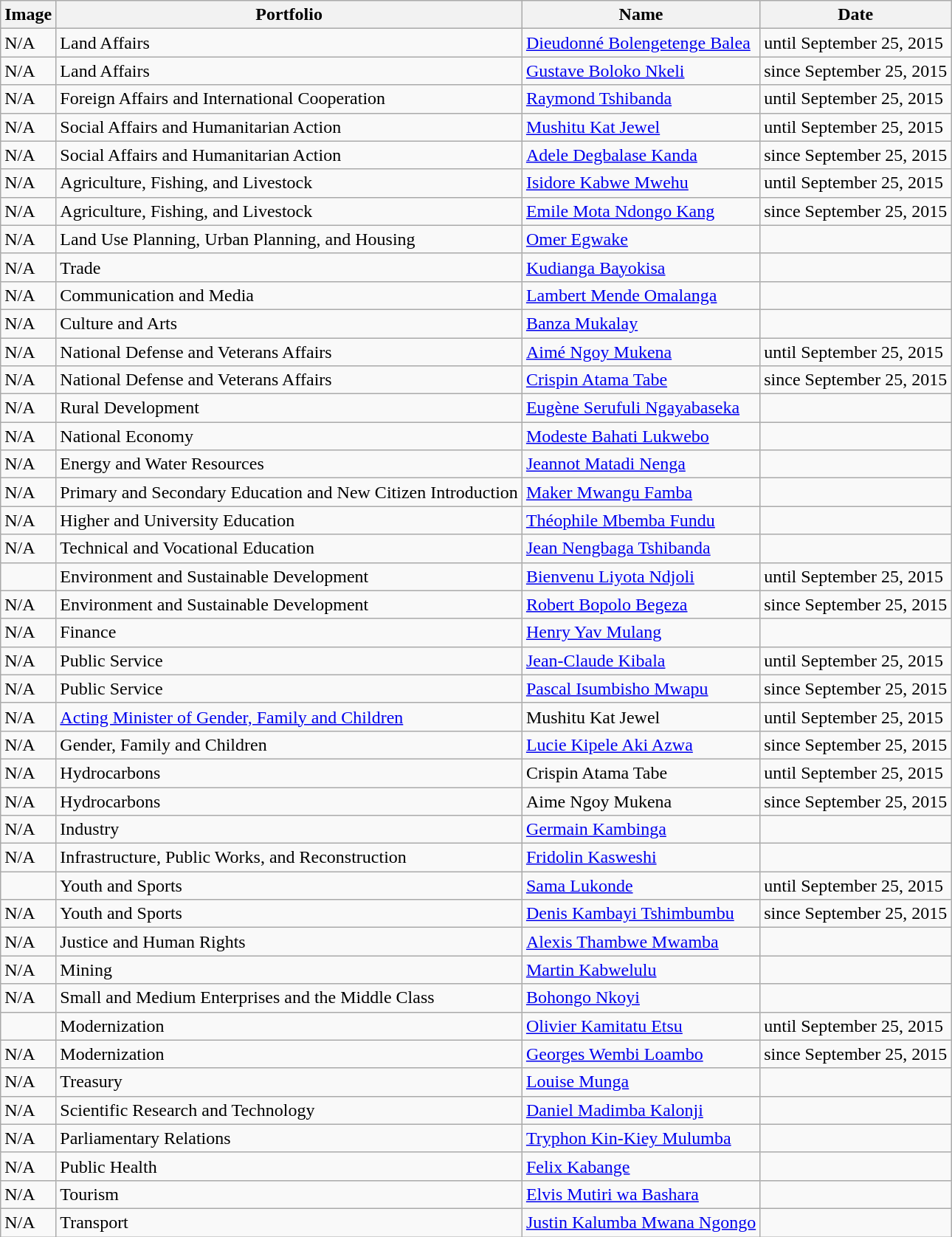<table class="wikitable">
<tr>
<th>Image</th>
<th>Portfolio</th>
<th>Name</th>
<th>Date</th>
</tr>
<tr>
<td>N/A</td>
<td>Land Affairs</td>
<td><a href='#'>Dieudonné Bolengetenge Balea</a></td>
<td>until September 25, 2015</td>
</tr>
<tr>
<td>N/A</td>
<td>Land Affairs</td>
<td><a href='#'>Gustave Boloko Nkeli</a></td>
<td>since September 25, 2015</td>
</tr>
<tr>
<td>N/A</td>
<td>Foreign Affairs and International Cooperation</td>
<td><a href='#'>Raymond Tshibanda</a></td>
<td>until September 25, 2015</td>
</tr>
<tr>
<td>N/A</td>
<td>Social Affairs and Humanitarian Action</td>
<td><a href='#'>Mushitu Kat Jewel</a></td>
<td>until September 25, 2015</td>
</tr>
<tr>
<td>N/A</td>
<td>Social Affairs and Humanitarian Action</td>
<td><a href='#'>Adele Degbalase Kanda</a></td>
<td>since September 25, 2015</td>
</tr>
<tr>
<td>N/A</td>
<td>Agriculture, Fishing, and Livestock</td>
<td><a href='#'>Isidore Kabwe Mwehu</a></td>
<td>until September 25, 2015</td>
</tr>
<tr>
<td>N/A</td>
<td>Agriculture, Fishing, and Livestock</td>
<td><a href='#'>Emile Mota Ndongo Kang</a></td>
<td>since September 25, 2015</td>
</tr>
<tr>
<td>N/A</td>
<td>Land Use Planning, Urban Planning, and Housing</td>
<td><a href='#'>Omer Egwake</a></td>
<td></td>
</tr>
<tr>
<td>N/A</td>
<td>Trade</td>
<td><a href='#'>Kudianga Bayokisa</a></td>
<td></td>
</tr>
<tr>
<td>N/A</td>
<td>Communication and Media</td>
<td><a href='#'>Lambert Mende Omalanga</a></td>
<td></td>
</tr>
<tr>
<td>N/A</td>
<td>Culture and Arts</td>
<td><a href='#'>Banza Mukalay</a></td>
<td></td>
</tr>
<tr>
<td>N/A</td>
<td>National Defense and Veterans Affairs</td>
<td><a href='#'>Aimé Ngoy Mukena</a></td>
<td>until September 25, 2015</td>
</tr>
<tr>
<td>N/A</td>
<td>National Defense and Veterans Affairs</td>
<td><a href='#'>Crispin Atama Tabe</a></td>
<td>since September 25, 2015</td>
</tr>
<tr>
<td>N/A</td>
<td>Rural Development</td>
<td><a href='#'>Eugène Serufuli Ngayabaseka</a></td>
<td></td>
</tr>
<tr>
<td>N/A</td>
<td>National Economy</td>
<td><a href='#'>Modeste Bahati Lukwebo</a></td>
<td></td>
</tr>
<tr>
<td>N/A</td>
<td>Energy and Water Resources</td>
<td><a href='#'>Jeannot Matadi Nenga</a></td>
<td></td>
</tr>
<tr>
<td>N/A</td>
<td>Primary and Secondary Education and New Citizen Introduction</td>
<td><a href='#'>Maker Mwangu Famba</a></td>
<td></td>
</tr>
<tr>
<td>N/A</td>
<td>Higher and University Education</td>
<td><a href='#'>Théophile Mbemba Fundu</a></td>
<td></td>
</tr>
<tr>
<td>N/A</td>
<td>Technical and Vocational Education</td>
<td><a href='#'>Jean Nengbaga Tshibanda</a></td>
<td></td>
</tr>
<tr>
<td></td>
<td>Environment and Sustainable Development</td>
<td><a href='#'>Bienvenu Liyota Ndjoli</a></td>
<td>until September 25, 2015</td>
</tr>
<tr>
<td>N/A</td>
<td>Environment and Sustainable Development</td>
<td><a href='#'>Robert Bopolo Begeza</a></td>
<td>since September 25, 2015</td>
</tr>
<tr>
<td>N/A</td>
<td>Finance</td>
<td><a href='#'>Henry Yav Mulang</a></td>
<td></td>
</tr>
<tr>
<td>N/A</td>
<td>Public Service</td>
<td><a href='#'>Jean-Claude Kibala</a></td>
<td>until September 25, 2015</td>
</tr>
<tr>
<td>N/A</td>
<td>Public Service</td>
<td><a href='#'>Pascal Isumbisho Mwapu</a></td>
<td>since September 25, 2015</td>
</tr>
<tr>
<td>N/A</td>
<td><a href='#'>Acting Minister of Gender, Family and Children</a></td>
<td>Mushitu Kat Jewel</td>
<td>until September 25, 2015</td>
</tr>
<tr>
<td>N/A</td>
<td>Gender, Family and Children</td>
<td><a href='#'>Lucie Kipele Aki Azwa</a></td>
<td>since September 25, 2015</td>
</tr>
<tr>
<td>N/A</td>
<td>Hydrocarbons</td>
<td>Crispin Atama Tabe</td>
<td>until September 25, 2015</td>
</tr>
<tr>
<td>N/A</td>
<td>Hydrocarbons</td>
<td>Aime Ngoy Mukena</td>
<td>since September 25, 2015</td>
</tr>
<tr>
<td>N/A</td>
<td>Industry</td>
<td><a href='#'>Germain Kambinga</a></td>
<td></td>
</tr>
<tr>
<td>N/A</td>
<td>Infrastructure, Public Works, and Reconstruction</td>
<td><a href='#'>Fridolin Kasweshi</a></td>
<td></td>
</tr>
<tr>
<td></td>
<td>Youth and Sports</td>
<td><a href='#'>Sama Lukonde</a></td>
<td>until September 25, 2015</td>
</tr>
<tr>
<td>N/A</td>
<td>Youth and Sports</td>
<td><a href='#'>Denis Kambayi Tshimbumbu</a></td>
<td>since September 25, 2015</td>
</tr>
<tr>
<td>N/A</td>
<td>Justice and Human Rights</td>
<td><a href='#'>Alexis Thambwe Mwamba</a></td>
<td></td>
</tr>
<tr>
<td>N/A</td>
<td>Mining</td>
<td><a href='#'>Martin Kabwelulu</a></td>
<td></td>
</tr>
<tr>
<td>N/A</td>
<td>Small and Medium Enterprises and the Middle Class</td>
<td><a href='#'>Bohongo Nkoyi</a></td>
<td></td>
</tr>
<tr>
<td></td>
<td>Modernization</td>
<td><a href='#'>Olivier Kamitatu Etsu</a></td>
<td>until September 25, 2015</td>
</tr>
<tr>
<td>N/A</td>
<td>Modernization</td>
<td><a href='#'>Georges Wembi Loambo</a></td>
<td>since September 25, 2015</td>
</tr>
<tr>
<td>N/A</td>
<td>Treasury</td>
<td><a href='#'>Louise Munga</a></td>
<td></td>
</tr>
<tr>
<td>N/A</td>
<td>Scientific Research and Technology</td>
<td><a href='#'>Daniel Madimba Kalonji</a></td>
<td></td>
</tr>
<tr>
<td>N/A</td>
<td>Parliamentary Relations</td>
<td><a href='#'>Tryphon Kin-Kiey Mulumba</a></td>
<td></td>
</tr>
<tr>
<td>N/A</td>
<td>Public Health</td>
<td><a href='#'>Felix Kabange</a></td>
<td></td>
</tr>
<tr>
<td>N/A</td>
<td>Tourism</td>
<td><a href='#'>Elvis Mutiri wa Bashara</a></td>
<td></td>
</tr>
<tr>
<td>N/A</td>
<td>Transport</td>
<td><a href='#'>Justin Kalumba Mwana Ngongo</a></td>
<td></td>
</tr>
</table>
